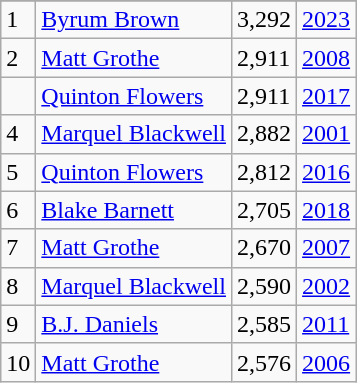<table class="wikitable">
<tr>
</tr>
<tr>
<td>1</td>
<td><a href='#'>Byrum Brown</a></td>
<td>3,292</td>
<td><a href='#'>2023</a></td>
</tr>
<tr>
<td>2</td>
<td><a href='#'>Matt Grothe</a></td>
<td>2,911</td>
<td><a href='#'>2008</a></td>
</tr>
<tr>
<td></td>
<td><a href='#'>Quinton Flowers</a></td>
<td>2,911</td>
<td><a href='#'>2017</a></td>
</tr>
<tr>
<td>4</td>
<td><a href='#'>Marquel Blackwell</a></td>
<td>2,882</td>
<td><a href='#'>2001</a></td>
</tr>
<tr>
<td>5</td>
<td><a href='#'>Quinton Flowers</a></td>
<td>2,812</td>
<td><a href='#'>2016</a></td>
</tr>
<tr>
<td>6</td>
<td><a href='#'>Blake Barnett</a></td>
<td>2,705</td>
<td><a href='#'>2018</a></td>
</tr>
<tr>
<td>7</td>
<td><a href='#'>Matt Grothe</a></td>
<td>2,670</td>
<td><a href='#'>2007</a></td>
</tr>
<tr>
<td>8</td>
<td><a href='#'>Marquel Blackwell</a></td>
<td>2,590</td>
<td><a href='#'>2002</a></td>
</tr>
<tr>
<td>9</td>
<td><a href='#'>B.J. Daniels</a></td>
<td>2,585</td>
<td><a href='#'>2011</a></td>
</tr>
<tr>
<td>10</td>
<td><a href='#'>Matt Grothe</a></td>
<td>2,576</td>
<td><a href='#'>2006</a></td>
</tr>
</table>
